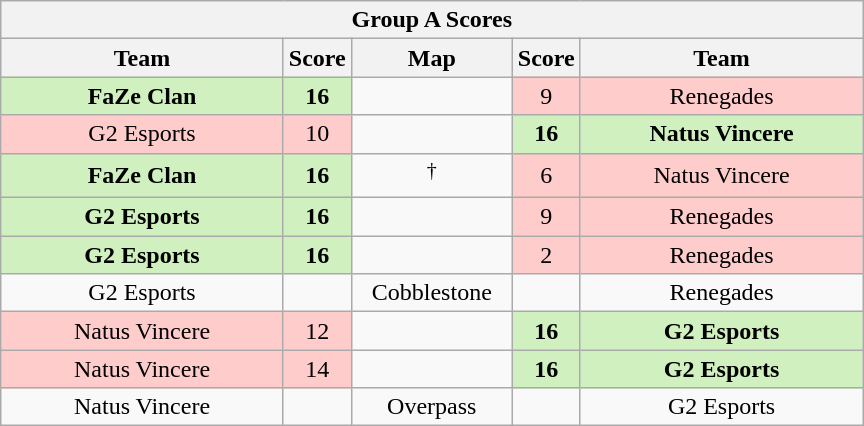<table class="wikitable" style="text-align: center;">
<tr>
<th colspan=5>Group A Scores</th>
</tr>
<tr>
<th width="181px">Team</th>
<th width="20px">Score</th>
<th width="100px">Map</th>
<th width="20px">Score</th>
<th width="181px">Team</th>
</tr>
<tr>
<td style="background: #D0F0C0;"><strong>FaZe Clan</strong></td>
<td style="background: #D0F0C0;"><strong>16</strong></td>
<td></td>
<td style="background: #FFCCCC;">9</td>
<td style="background: #FFCCCC;">Renegades</td>
</tr>
<tr>
<td style="background: #FFCCCC;">G2 Esports</td>
<td style="background: #FFCCCC;">10</td>
<td></td>
<td style="background: #D0F0C0;"><strong>16</strong></td>
<td style="background: #D0F0C0;"><strong>Natus Vincere</strong></td>
</tr>
<tr>
<td style="background: #D0F0C0;"><strong>FaZe Clan</strong></td>
<td style="background: #D0F0C0;"><strong>16</strong></td>
<td><sup>†</sup></td>
<td style="background: #FFCCCC;">6</td>
<td style="background: #FFCCCC;">Natus Vincere</td>
</tr>
<tr>
<td style="background: #D0F0C0;"><strong>G2 Esports</strong></td>
<td style="background: #D0F0C0;"><strong>16</strong></td>
<td></td>
<td style="background: #FFCCCC;">9</td>
<td style="background: #FFCCCC;">Renegades</td>
</tr>
<tr>
<td style="background: #D0F0C0;"><strong>G2 Esports</strong></td>
<td style="background: #D0F0C0;"><strong>16</strong></td>
<td></td>
<td style="background: #FFCCCC;">2</td>
<td style="background: #FFCCCC;">Renegades</td>
</tr>
<tr>
<td>G2 Esports</td>
<td></td>
<td>Cobblestone</td>
<td></td>
<td>Renegades</td>
</tr>
<tr>
<td style="background: #FFCCCC;">Natus Vincere</td>
<td style="background: #FFCCCC;">12</td>
<td></td>
<td style="background: #D0F0C0;"><strong>16</strong></td>
<td style="background: #D0F0C0;"><strong>G2 Esports</strong></td>
</tr>
<tr>
<td style="background: #FFCCCC;">Natus Vincere</td>
<td style="background: #FFCCCC;">14</td>
<td></td>
<td style="background: #D0F0C0;"><strong>16</strong></td>
<td style="background: #D0F0C0;"><strong>G2 Esports</strong></td>
</tr>
<tr>
<td>Natus Vincere</td>
<td></td>
<td>Overpass</td>
<td></td>
<td>G2 Esports</td>
</tr>
</table>
